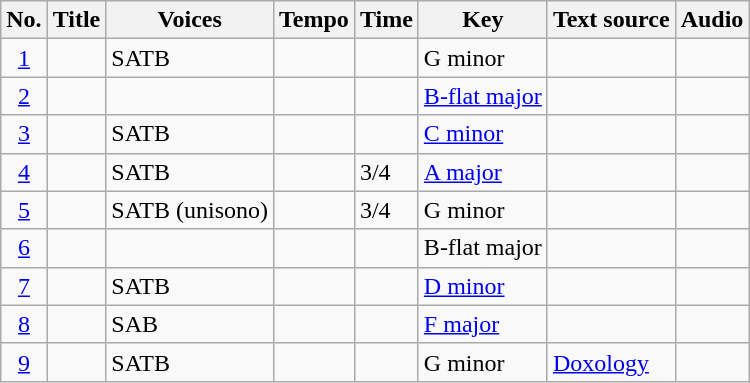<table class="wikitable">
<tr>
<th scope="col">No.</th>
<th scope="col">Title</th>
<th scope="col">Voices</th>
<th scope="col">Tempo</th>
<th scope="col">Time</th>
<th scope="col">Key</th>
<th scope="col">Text source</th>
<th scope="col">Audio</th>
</tr>
<tr>
<td style="text-align: center;"><a href='#'>1</a></td>
<td></td>
<td>SATB</td>
<td></td>
<td></td>
<td>G minor</td>
<td></td>
<td></td>
</tr>
<tr>
<td style="text-align: center;"><a href='#'>2</a></td>
<td></td>
<td></td>
<td></td>
<td></td>
<td><a href='#'>B-flat major</a></td>
<td></td>
<td></td>
</tr>
<tr>
<td style="text-align: center;"><a href='#'>3</a></td>
<td></td>
<td>SATB</td>
<td></td>
<td></td>
<td><a href='#'>C minor</a></td>
<td></td>
<td></td>
</tr>
<tr>
<td style="text-align: center;"><a href='#'>4</a></td>
<td></td>
<td>SATB</td>
<td></td>
<td>3/4</td>
<td><a href='#'>A major</a></td>
<td></td>
<td></td>
</tr>
<tr>
<td style="text-align: center;"><a href='#'>5</a></td>
<td></td>
<td>SATB (unisono)</td>
<td></td>
<td>3/4</td>
<td>G minor</td>
<td></td>
<td></td>
</tr>
<tr>
<td style="text-align: center;"><a href='#'>6</a></td>
<td></td>
<td></td>
<td></td>
<td></td>
<td>B-flat major</td>
<td></td>
<td></td>
</tr>
<tr>
<td style="text-align: center;"><a href='#'>7</a></td>
<td></td>
<td>SATB</td>
<td></td>
<td></td>
<td><a href='#'>D minor</a></td>
<td></td>
<td></td>
</tr>
<tr>
<td style="text-align: center;"><a href='#'>8</a></td>
<td></td>
<td>SAB</td>
<td></td>
<td></td>
<td><a href='#'>F major</a></td>
<td></td>
<td></td>
</tr>
<tr>
<td style="text-align: center;"><a href='#'>9</a></td>
<td></td>
<td>SATB</td>
<td></td>
<td></td>
<td>G minor</td>
<td><a href='#'>Doxology</a></td>
<td></td>
</tr>
</table>
